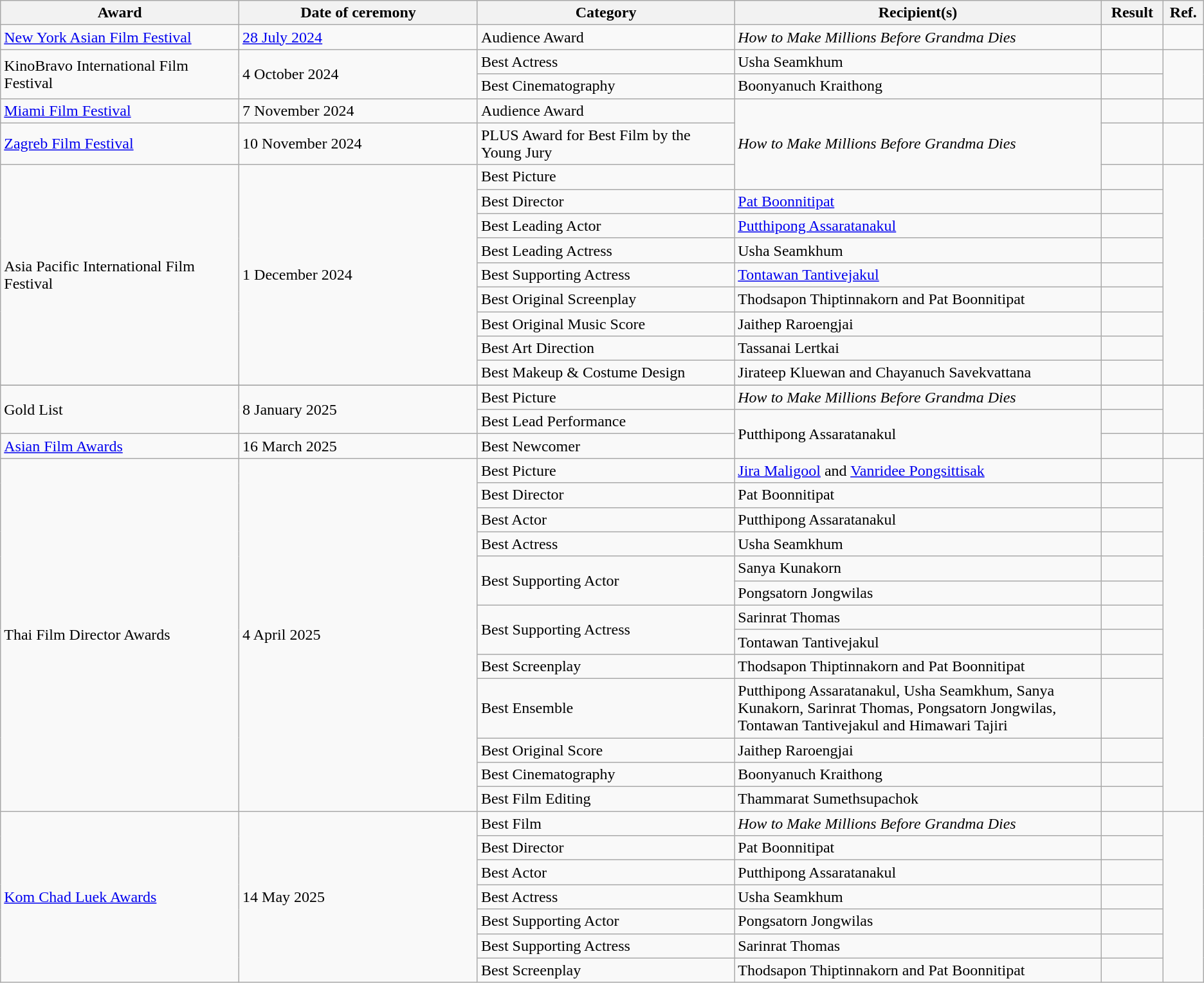<table class="wikitable plainrowheaders">
<tr>
<th style="width:13%;">Award</th>
<th style="width:13%;">Date of ceremony</th>
<th style="width:14%;">Category</th>
<th style="width:20%;">Recipient(s)</th>
<th style="width:2%;">Result</th>
<th style="width:1%;">Ref.</th>
</tr>
<tr>
<td><a href='#'>New York Asian Film Festival</a></td>
<td><a href='#'>28 July 2024</a></td>
<td>Audience Award</td>
<td><em>How to Make Millions Before Grandma Dies</em></td>
<td></td>
<td align="center"></td>
</tr>
<tr>
<td rowspan=2>KinoBravo International Film Festival</td>
<td rowspan=2>4 October 2024</td>
<td>Best Actress</td>
<td>Usha Seamkhum</td>
<td></td>
<td rowspan=2 align="center"></td>
</tr>
<tr>
<td>Best Cinematography</td>
<td>Boonyanuch Kraithong</td>
<td></td>
</tr>
<tr>
<td><a href='#'>Miami Film Festival</a></td>
<td>7 November 2024</td>
<td>Audience Award</td>
<td rowspan="3"><em>How to Make Millions Before Grandma Dies</em></td>
<td></td>
<td align="center"></td>
</tr>
<tr>
<td><a href='#'>Zagreb Film Festival</a></td>
<td>10 November 2024</td>
<td>PLUS Award for Best Film by the Young Jury</td>
<td></td>
<td align="center"></td>
</tr>
<tr>
<td rowspan=9>Asia Pacific International Film Festival</td>
<td rowspan=9>1 December 2024</td>
<td>Best Picture</td>
<td></td>
<td rowspan=9 align="center"></td>
</tr>
<tr>
<td>Best Director</td>
<td><a href='#'>Pat Boonnitipat</a></td>
<td></td>
</tr>
<tr>
<td>Best Leading Actor</td>
<td><a href='#'>Putthipong Assaratanakul</a></td>
<td></td>
</tr>
<tr>
<td>Best Leading Actress</td>
<td>Usha Seamkhum</td>
<td></td>
</tr>
<tr>
<td>Best Supporting Actress</td>
<td><a href='#'>Tontawan Tantivejakul</a></td>
<td></td>
</tr>
<tr>
<td>Best Original Screenplay</td>
<td>Thodsapon Thiptinnakorn and Pat Boonnitipat</td>
<td></td>
</tr>
<tr>
<td>Best Original Music Score</td>
<td>Jaithep Raroengjai</td>
<td></td>
</tr>
<tr>
<td>Best Art Direction</td>
<td>Tassanai Lertkai</td>
<td></td>
</tr>
<tr>
<td>Best Makeup & Costume Design</td>
<td>Jirateep Kluewan and Chayanuch Savekvattana</td>
<td></td>
</tr>
<tr>
</tr>
<tr>
<td rowspan=2>Gold List</td>
<td rowspan=2>8 January 2025</td>
<td>Best Picture</td>
<td><em>How to Make Millions Before Grandma Dies</em></td>
<td></td>
<td rowspan=2 align="center"></td>
</tr>
<tr>
<td>Best Lead Performance</td>
<td rowspan=2>Putthipong Assaratanakul</td>
<td></td>
</tr>
<tr>
<td><a href='#'>Asian Film Awards</a></td>
<td>16 March 2025</td>
<td>Best Newcomer</td>
<td></td>
<td align="center"></td>
</tr>
<tr>
<td rowspan=13>Thai Film Director Awards</td>
<td rowspan=13>4 April 2025</td>
<td>Best Picture</td>
<td><a href='#'>Jira Maligool</a> and <a href='#'>Vanridee Pongsittisak</a></td>
<td></td>
<td rowspan=13 align="center"></td>
</tr>
<tr>
<td>Best Director</td>
<td>Pat Boonnitipat</td>
<td></td>
</tr>
<tr>
<td>Best Actor</td>
<td>Putthipong Assaratanakul</td>
<td></td>
</tr>
<tr>
<td>Best Actress</td>
<td>Usha Seamkhum</td>
<td></td>
</tr>
<tr>
<td rowspan=2>Best Supporting Actor</td>
<td>Sanya Kunakorn</td>
<td></td>
</tr>
<tr>
<td>Pongsatorn Jongwilas</td>
<td></td>
</tr>
<tr>
<td rowspan=2>Best Supporting Actress</td>
<td>Sarinrat Thomas</td>
<td></td>
</tr>
<tr>
<td>Tontawan Tantivejakul</td>
<td></td>
</tr>
<tr>
<td>Best Screenplay</td>
<td>Thodsapon Thiptinnakorn and Pat Boonnitipat</td>
<td></td>
</tr>
<tr>
<td>Best Ensemble</td>
<td>Putthipong Assaratanakul, Usha Seamkhum, Sanya Kunakorn, Sarinrat Thomas, Pongsatorn Jongwilas, Tontawan Tantivejakul and Himawari Tajiri</td>
<td></td>
</tr>
<tr>
<td>Best Original Score</td>
<td>Jaithep Raroengjai</td>
<td></td>
</tr>
<tr>
<td>Best Cinematography</td>
<td>Boonyanuch Kraithong</td>
<td></td>
</tr>
<tr>
<td>Best Film Editing</td>
<td>Thammarat Sumethsupachok</td>
<td></td>
</tr>
<tr>
<td rowspan=7><a href='#'>Kom Chad Luek Awards</a></td>
<td rowspan=7>14 May 2025</td>
<td>Best Film</td>
<td><em>How to Make Millions Before Grandma Dies</em></td>
<td></td>
<td rowspan=7 align="center"></td>
</tr>
<tr>
<td>Best Director</td>
<td>Pat Boonnitipat</td>
<td></td>
</tr>
<tr>
<td>Best Actor</td>
<td>Putthipong Assaratanakul</td>
<td></td>
</tr>
<tr>
<td>Best Actress</td>
<td>Usha Seamkhum</td>
<td></td>
</tr>
<tr>
<td>Best Supporting Actor</td>
<td>Pongsatorn Jongwilas</td>
<td></td>
</tr>
<tr>
<td>Best Supporting Actress</td>
<td>Sarinrat Thomas</td>
<td></td>
</tr>
<tr>
<td>Best Screenplay</td>
<td>Thodsapon Thiptinnakorn and Pat Boonnitipat</td>
<td></td>
</tr>
</table>
